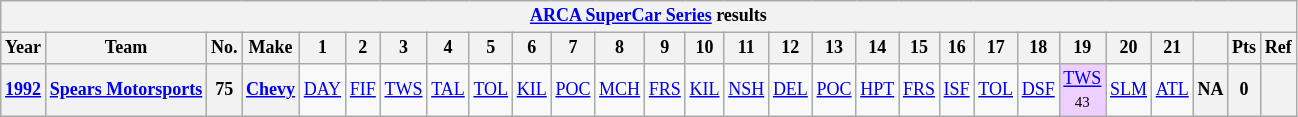<table class="wikitable" style="text-align:center; font-size:75%">
<tr>
<th colspan=45><a href='#'>ARCA SuperCar Series</a> results</th>
</tr>
<tr>
<th>Year</th>
<th>Team</th>
<th>No.</th>
<th>Make</th>
<th>1</th>
<th>2</th>
<th>3</th>
<th>4</th>
<th>5</th>
<th>6</th>
<th>7</th>
<th>8</th>
<th>9</th>
<th>10</th>
<th>11</th>
<th>12</th>
<th>13</th>
<th>14</th>
<th>15</th>
<th>16</th>
<th>17</th>
<th>18</th>
<th>19</th>
<th>20</th>
<th>21</th>
<th></th>
<th>Pts</th>
<th>Ref</th>
</tr>
<tr>
<th><a href='#'>1992</a></th>
<th><a href='#'>Spears Motorsports</a></th>
<th>75</th>
<th><a href='#'>Chevy</a></th>
<td><a href='#'>DAY</a></td>
<td><a href='#'>FIF</a></td>
<td><a href='#'>TWS</a></td>
<td><a href='#'>TAL</a></td>
<td><a href='#'>TOL</a></td>
<td><a href='#'>KIL</a></td>
<td><a href='#'>POC</a></td>
<td><a href='#'>MCH</a></td>
<td><a href='#'>FRS</a></td>
<td><a href='#'>KIL</a></td>
<td><a href='#'>NSH</a></td>
<td><a href='#'>DEL</a></td>
<td><a href='#'>POC</a></td>
<td><a href='#'>HPT</a></td>
<td><a href='#'>FRS</a></td>
<td><a href='#'>ISF</a></td>
<td><a href='#'>TOL</a></td>
<td><a href='#'>DSF</a></td>
<td style="background:#EFCFFF;"><a href='#'>TWS</a><br><small>43</small></td>
<td><a href='#'>SLM</a></td>
<td><a href='#'>ATL</a></td>
<th>NA</th>
<th>0</th>
<th></th>
</tr>
</table>
